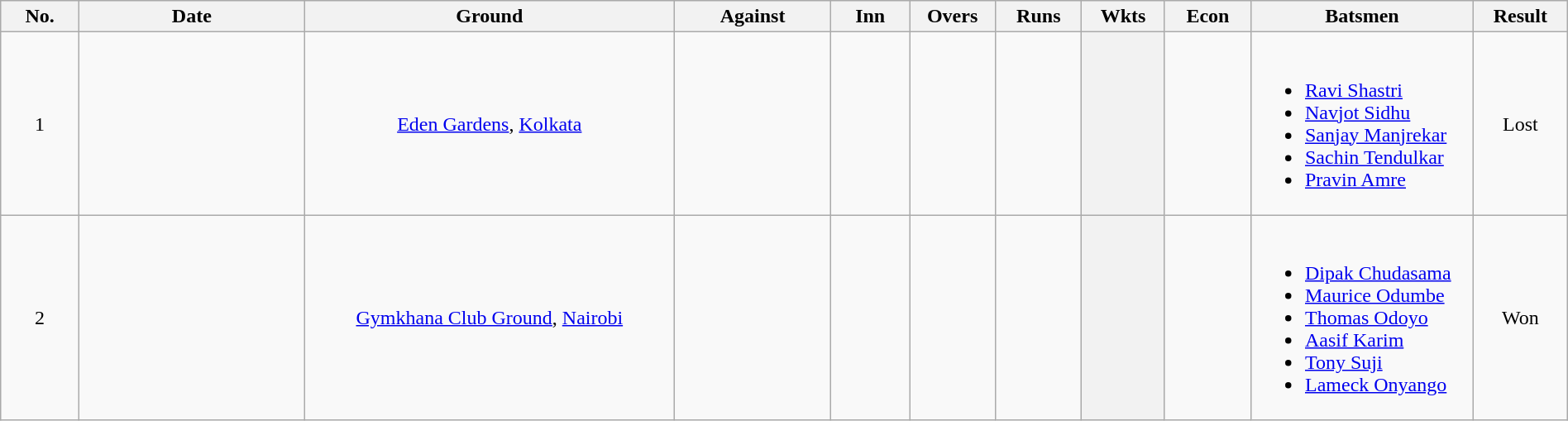<table class="wikitable plainrowheaders sortable" style="width: 100%;">
<tr align=center>
<th scope="col" style="width:5%;" class="unsortable">No.</th>
<th scope="col" style="width:14.4%;">Date</th>
<th scope="col" style="width:23.6%;">Ground</th>
<th scope="col" style="width:10%;">Against</th>
<th scope="col" style="width:5%;">Inn</th>
<th scope="col" style="width:5.5%;">Overs</th>
<th scope="col" style="width:5.5%;">Runs</th>
<th scope="col" style="width:5.3%;">Wkts</th>
<th scope="col" style="width:5.5%;">Econ</th>
<th scope="col" style="width:14.2%;" class="unsortable">Batsmen</th>
<th scope="col" style="width:6%;">Result</th>
</tr>
<tr align=center>
<td>1</td>
<td> </td>
<td><a href='#'>Eden Gardens</a>, <a href='#'>Kolkata</a></td>
<td></td>
<td></td>
<td></td>
<td></td>
<th scope="row"></th>
<td></td>
<td align=left><br><ul><li><a href='#'>Ravi Shastri</a></li><li><a href='#'>Navjot Sidhu</a></li><li><a href='#'>Sanjay Manjrekar</a></li><li><a href='#'>Sachin Tendulkar</a></li><li><a href='#'>Pravin Amre</a></li></ul></td>
<td>Lost</td>
</tr>
<tr align=center>
<td>2</td>
<td> </td>
<td><a href='#'>Gymkhana Club Ground</a>, <a href='#'>Nairobi</a></td>
<td></td>
<td></td>
<td></td>
<td></td>
<th scope="row"></th>
<td></td>
<td align=left><br><ul><li><a href='#'>Dipak Chudasama</a></li><li><a href='#'>Maurice Odumbe</a></li><li><a href='#'>Thomas Odoyo</a></li><li><a href='#'>Aasif Karim</a></li><li><a href='#'>Tony Suji</a></li><li><a href='#'>Lameck Onyango</a></li></ul></td>
<td>Won</td>
</tr>
</table>
